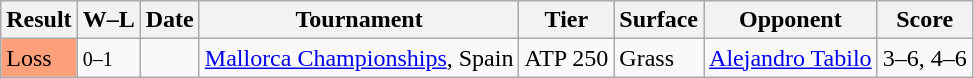<table class="wikitable">
<tr>
<th>Result</th>
<th class=unsortable>W–L</th>
<th>Date</th>
<th>Tournament</th>
<th>Tier</th>
<th>Surface</th>
<th>Opponent</th>
<th class=unsortable>Score</th>
</tr>
<tr>
<td bgcolor=ffa07a>Loss</td>
<td><small>0–1</small></td>
<td><a href='#'></a></td>
<td><a href='#'>Mallorca Championships</a>, Spain</td>
<td>ATP 250</td>
<td>Grass</td>
<td> <a href='#'>Alejandro Tabilo</a></td>
<td>3–6, 4–6</td>
</tr>
</table>
